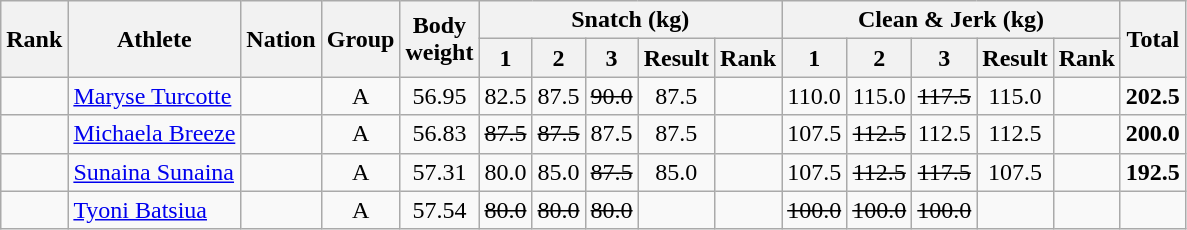<table class="wikitable sortable" style="text-align:center;">
<tr>
<th rowspan=2>Rank</th>
<th rowspan=2>Athlete</th>
<th rowspan=2>Nation</th>
<th rowspan=2>Group</th>
<th rowspan=2>Body<br>weight</th>
<th colspan=5>Snatch (kg)</th>
<th colspan=5>Clean & Jerk (kg)</th>
<th rowspan=2>Total</th>
</tr>
<tr>
<th>1</th>
<th>2</th>
<th>3</th>
<th>Result</th>
<th>Rank</th>
<th>1</th>
<th>2</th>
<th>3</th>
<th>Result</th>
<th>Rank</th>
</tr>
<tr>
<td></td>
<td align=left><a href='#'>Maryse Turcotte</a></td>
<td align=left></td>
<td>A</td>
<td>56.95</td>
<td>82.5</td>
<td>87.5</td>
<td><s>90.0</s></td>
<td>87.5</td>
<td></td>
<td>110.0</td>
<td>115.0</td>
<td><s>117.5</s></td>
<td>115.0</td>
<td></td>
<td><strong>202.5</strong></td>
</tr>
<tr>
<td></td>
<td align=left><a href='#'>Michaela Breeze</a></td>
<td align=left></td>
<td>A</td>
<td>56.83</td>
<td><s>87.5</s></td>
<td><s>87.5</s></td>
<td>87.5</td>
<td>87.5</td>
<td></td>
<td>107.5</td>
<td><s>112.5</s></td>
<td>112.5</td>
<td>112.5</td>
<td></td>
<td><strong>200.0</strong></td>
</tr>
<tr>
<td></td>
<td align=left><a href='#'>Sunaina Sunaina</a></td>
<td align=left></td>
<td>A</td>
<td>57.31</td>
<td>80.0</td>
<td>85.0</td>
<td><s>87.5</s></td>
<td>85.0</td>
<td></td>
<td>107.5</td>
<td><s>112.5</s></td>
<td><s>117.5</s></td>
<td>107.5</td>
<td></td>
<td><strong>192.5</strong></td>
</tr>
<tr>
<td></td>
<td align=left><a href='#'>Tyoni Batsiua</a></td>
<td align=left></td>
<td>A</td>
<td>57.54</td>
<td><s>80.0</s></td>
<td><s>80.0</s></td>
<td><s>80.0</s></td>
<td></td>
<td></td>
<td><s>100.0</s></td>
<td><s>100.0</s></td>
<td><s>100.0</s></td>
<td></td>
<td></td>
<td></td>
</tr>
</table>
